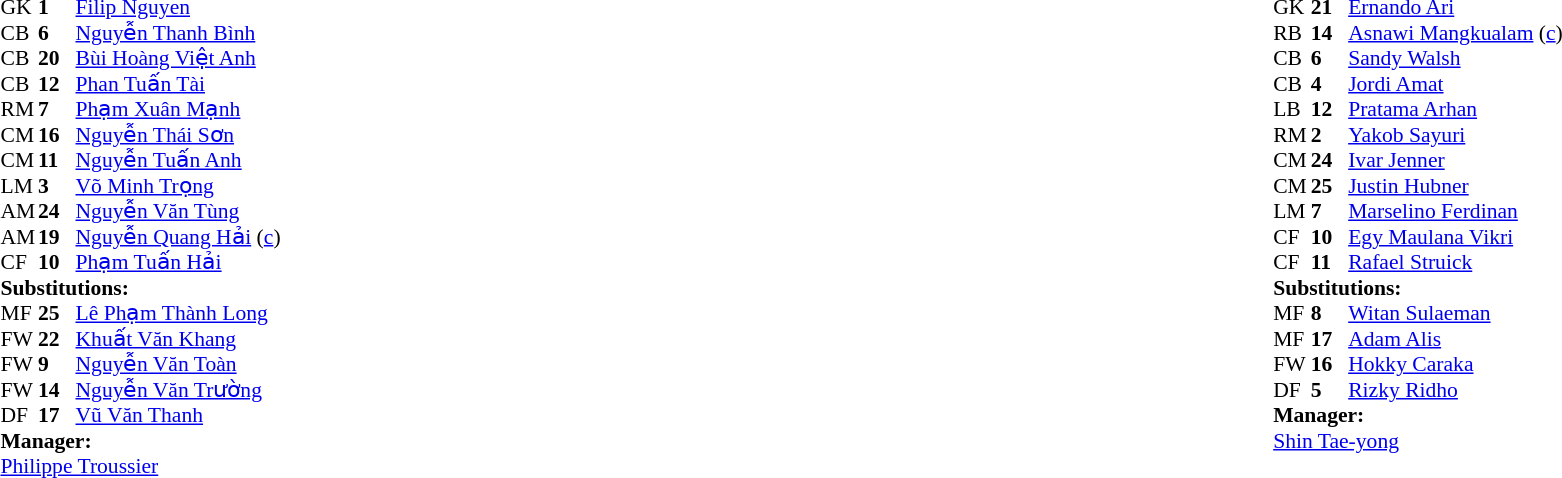<table width="100%">
<tr>
<td valign="top" width="40%"><br><table style="font-size:90%" cellspacing="0" cellpadding="0">
<tr>
<th width=25></th>
<th width=25></th>
</tr>
<tr>
<td>GK</td>
<td><strong>1</strong></td>
<td><a href='#'>Filip Nguyen</a></td>
</tr>
<tr>
<td>CB</td>
<td><strong>6</strong></td>
<td><a href='#'>Nguyễn Thanh Bình</a></td>
</tr>
<tr>
<td>CB</td>
<td><strong>20</strong></td>
<td><a href='#'>Bùi Hoàng Việt Anh</a></td>
</tr>
<tr>
<td>CB</td>
<td><strong>12</strong></td>
<td><a href='#'>Phan Tuấn Tài</a></td>
</tr>
<tr>
<td>RM</td>
<td><strong>7</strong></td>
<td><a href='#'>Phạm Xuân Mạnh</a></td>
<td></td>
<td></td>
</tr>
<tr>
<td>CM</td>
<td><strong>16</strong></td>
<td><a href='#'>Nguyễn Thái Sơn</a></td>
<td></td>
<td></td>
</tr>
<tr>
<td>CM</td>
<td><strong>11</strong></td>
<td><a href='#'>Nguyễn Tuấn Anh</a></td>
</tr>
<tr>
<td>LM</td>
<td><strong>3</strong></td>
<td><a href='#'>Võ Minh Trọng</a></td>
</tr>
<tr>
<td>AM</td>
<td><strong>24</strong></td>
<td><a href='#'>Nguyễn Văn Tùng</a></td>
<td></td>
<td></td>
</tr>
<tr>
<td>AM</td>
<td><strong>19</strong></td>
<td><a href='#'>Nguyễn Quang Hải</a> (<a href='#'>c</a>)</td>
<td></td>
<td></td>
</tr>
<tr>
<td>CF</td>
<td><strong>10</strong></td>
<td><a href='#'>Phạm Tuấn Hải</a></td>
<td></td>
<td></td>
</tr>
<tr>
<td colspan=3><strong>Substitutions:</strong></td>
</tr>
<tr>
<td>MF</td>
<td><strong>25</strong></td>
<td><a href='#'>Lê Phạm Thành Long</a></td>
<td></td>
<td></td>
</tr>
<tr>
<td>FW</td>
<td><strong>22</strong></td>
<td><a href='#'>Khuất Văn Khang</a></td>
<td></td>
<td></td>
</tr>
<tr>
<td>FW</td>
<td><strong>9</strong></td>
<td><a href='#'>Nguyễn Văn Toàn</a></td>
<td></td>
<td></td>
</tr>
<tr>
<td>FW</td>
<td><strong>14</strong></td>
<td><a href='#'>Nguyễn Văn Trường</a></td>
<td></td>
<td></td>
</tr>
<tr>
<td>DF</td>
<td><strong>17</strong></td>
<td><a href='#'>Vũ Văn Thanh</a></td>
<td></td>
<td></td>
</tr>
<tr>
<td colspan=3><strong>Manager:</strong></td>
</tr>
<tr>
<td colspan=3> <a href='#'>Philippe Troussier</a></td>
</tr>
</table>
</td>
<td valign="top"></td>
<td valign="top" width="50%"><br><table style="font-size:90%; margin:auto" cellspacing="0" cellpadding="0">
<tr>
<th width=25></th>
<th width=25></th>
</tr>
<tr>
<td>GK</td>
<td><strong>21</strong></td>
<td><a href='#'>Ernando Ari</a></td>
</tr>
<tr>
<td>RB</td>
<td><strong>14</strong></td>
<td><a href='#'>Asnawi Mangkualam</a> (<a href='#'>c</a>)</td>
<td></td>
<td></td>
</tr>
<tr>
<td>CB</td>
<td><strong>6</strong></td>
<td><a href='#'>Sandy Walsh</a></td>
</tr>
<tr>
<td>CB</td>
<td><strong>4</strong></td>
<td><a href='#'>Jordi Amat</a></td>
<td></td>
<td></td>
</tr>
<tr>
<td>LB</td>
<td><strong>12</strong></td>
<td><a href='#'>Pratama Arhan</a></td>
<td></td>
</tr>
<tr>
<td>RM</td>
<td><strong>2</strong></td>
<td><a href='#'>Yakob Sayuri</a></td>
<td></td>
</tr>
<tr>
<td>CM</td>
<td><strong>24</strong></td>
<td><a href='#'>Ivar Jenner</a></td>
</tr>
<tr>
<td>CM</td>
<td><strong>25</strong></td>
<td><a href='#'>Justin Hubner</a></td>
</tr>
<tr>
<td>LM</td>
<td><strong>7</strong></td>
<td><a href='#'>Marselino Ferdinan</a></td>
</tr>
<tr>
<td>CF</td>
<td><strong>10</strong></td>
<td><a href='#'>Egy Maulana Vikri</a></td>
<td></td>
<td></td>
</tr>
<tr>
<td>CF</td>
<td><strong>11</strong></td>
<td><a href='#'>Rafael Struick</a></td>
<td></td>
<td></td>
</tr>
<tr>
<td colspan=3><strong>Substitutions:</strong></td>
</tr>
<tr>
<td>MF</td>
<td><strong>8</strong></td>
<td><a href='#'>Witan Sulaeman</a></td>
<td></td>
<td></td>
</tr>
<tr>
<td>MF</td>
<td><strong>17</strong></td>
<td><a href='#'>Adam Alis</a></td>
<td></td>
<td></td>
</tr>
<tr>
<td>FW</td>
<td><strong>16</strong></td>
<td><a href='#'>Hokky Caraka</a></td>
<td></td>
<td></td>
</tr>
<tr>
<td>DF</td>
<td><strong>5</strong></td>
<td><a href='#'>Rizky Ridho</a></td>
<td></td>
<td></td>
</tr>
<tr>
<td colspan=3><strong>Manager:</strong></td>
</tr>
<tr>
<td colspan=3> <a href='#'>Shin Tae-yong</a></td>
</tr>
</table>
</td>
</tr>
</table>
